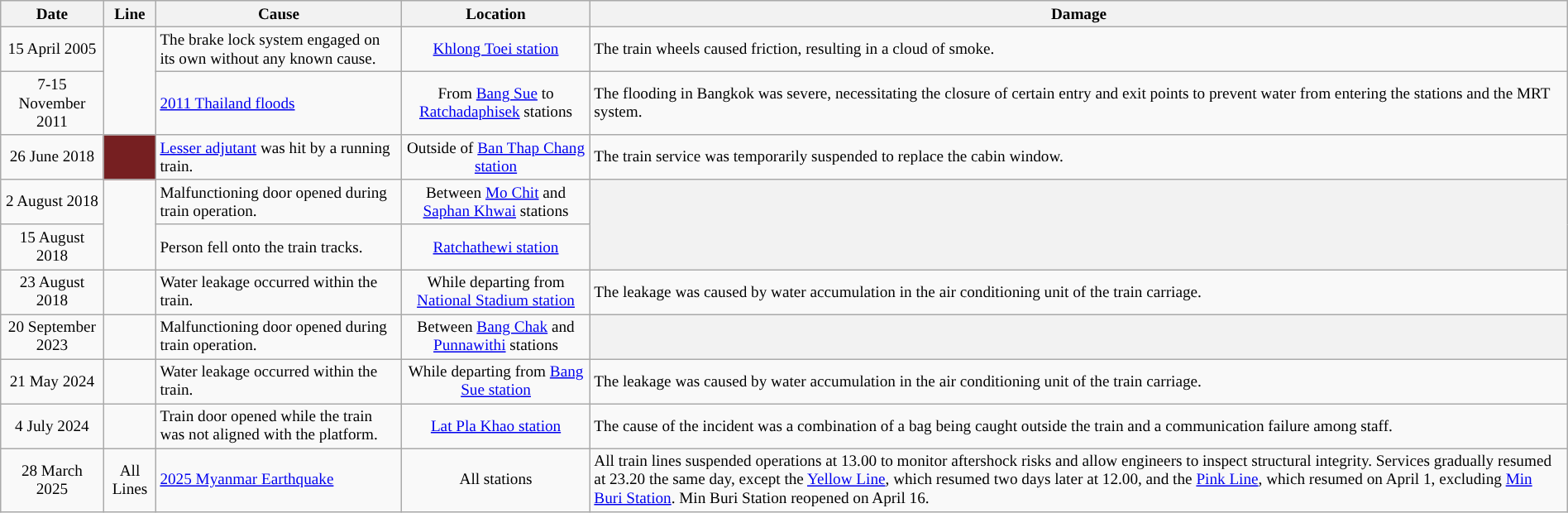<table class="wikitable" style="margin:auto;font-align:center;text-align:center;font-size:80%;">
<tr>
<th>Date</th>
<th>Line</th>
<th>Cause</th>
<th>Location</th>
<th>Damage</th>
</tr>
<tr>
<td>15 April 2005</td>
<td rowspan="2" style="background:#"><strong><a href='#'></a></strong></td>
<td align="left">The brake lock system engaged on its own without any known cause.</td>
<td><a href='#'>Khlong Toei station</a></td>
<td align="left">The train wheels caused friction, resulting in a cloud of smoke.</td>
</tr>
<tr>
<td>7-15 November 2011</td>
<td align="left"><a href='#'>2011 Thailand floods</a></td>
<td>From <a href='#'>Bang Sue</a> to <a href='#'>Ratchadaphisek</a> stations</td>
<td align="left">The flooding in Bangkok was severe, necessitating the closure of certain entry and exit points to prevent water from entering the stations and the MRT system.</td>
</tr>
<tr>
<td>26 June 2018</td>
<td style="background:#761f21"><strong><a href='#'></a></strong></td>
<td align="left"><a href='#'>Lesser adjutant</a> was hit by a running train.</td>
<td>Outside of <a href='#'>Ban Thap Chang station</a></td>
<td align="left">The train service was temporarily suspended to replace the cabin window.</td>
</tr>
<tr>
<td>2 August 2018</td>
<td rowspan="2" style="background:#"><strong><a href='#'></a></strong></td>
<td align="left">Malfunctioning door opened during train operation.</td>
<td>Between <a href='#'>Mo Chit</a> and <a href='#'>Saphan Khwai</a> stations</td>
<th rowspan="2"></th>
</tr>
<tr>
<td>15 August 2018</td>
<td align="left">Person fell onto the train tracks.</td>
<td><a href='#'>Ratchathewi station</a></td>
</tr>
<tr>
<td>23 August 2018</td>
<td style="background:#"><strong><a href='#'></a></strong></td>
<td align="left">Water leakage occurred within the train.</td>
<td>While departing from <a href='#'>National Stadium station</a></td>
<td align="left">The leakage was caused by water accumulation in the air conditioning unit of the train carriage.</td>
</tr>
<tr>
<td>20 September 2023</td>
<td style="background:#"><strong><a href='#'></a></strong></td>
<td align="left">Malfunctioning door opened during train operation.</td>
<td>Between <a href='#'>Bang Chak</a> and <a href='#'>Punnawithi</a> stations</td>
<th></th>
</tr>
<tr>
<td>21 May 2024</td>
<td style="background:#"><strong><a href='#'></a></strong></td>
<td align="left">Water leakage occurred within the train.</td>
<td>While departing from <a href='#'>Bang Sue station</a></td>
<td align="left">The leakage was caused by water accumulation in the air conditioning unit of the train carriage.</td>
</tr>
<tr>
<td>4 July 2024</td>
<td style="background:#"><strong><a href='#'></a></strong></td>
<td align="left">Train door opened while the train was not aligned with the platform.</td>
<td><a href='#'>Lat Pla Khao station</a></td>
<td align="left">The cause of the incident was a combination of a bag being caught outside the train and a communication failure among staff.</td>
</tr>
<tr>
<td>28 March 2025</td>
<td>All Lines</td>
<td align="left"><a href='#'>2025 Myanmar Earthquake</a></td>
<td>All stations</td>
<td align="left">All train lines suspended operations at 13.00 to monitor aftershock risks and allow engineers to inspect structural integrity. Services gradually resumed at 23.20 the same day, except the <a href='#'>Yellow Line</a>, which resumed two days later at 12.00, and the <a href='#'>Pink Line</a>, which resumed on April 1, excluding <a href='#'>Min Buri Station</a>. Min Buri Station reopened on April 16.</td>
</tr>
</table>
